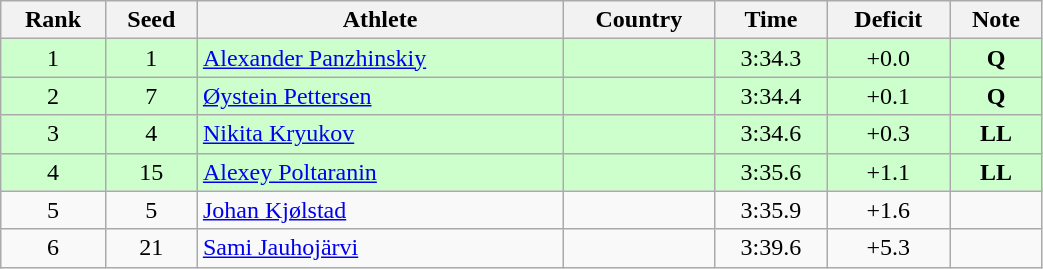<table class="wikitable sortable" style="text-align:center" width=55%>
<tr>
<th>Rank</th>
<th>Seed</th>
<th>Athlete</th>
<th>Country</th>
<th>Time</th>
<th>Deficit</th>
<th>Note</th>
</tr>
<tr bgcolor="#ccffcc">
<td>1</td>
<td>1</td>
<td align="left"><a href='#'>Alexander Panzhinskiy</a></td>
<td align="left"></td>
<td>3:34.3</td>
<td>+0.0</td>
<td><strong>Q</strong></td>
</tr>
<tr bgcolor="#ccffcc">
<td>2</td>
<td>7</td>
<td align="left"><a href='#'>Øystein Pettersen</a></td>
<td align="left"></td>
<td>3:34.4</td>
<td>+0.1</td>
<td><strong>Q</strong></td>
</tr>
<tr bgcolor="#ccffcc">
<td>3</td>
<td>4</td>
<td align="left"><a href='#'>Nikita Kryukov</a></td>
<td align="left"></td>
<td>3:34.6</td>
<td>+0.3</td>
<td><strong>LL</strong></td>
</tr>
<tr bgcolor="#ccffcc">
<td>4</td>
<td>15</td>
<td align="left"><a href='#'>Alexey Poltaranin</a></td>
<td align="left"></td>
<td>3:35.6</td>
<td>+1.1</td>
<td><strong>LL</strong></td>
</tr>
<tr>
<td>5</td>
<td>5</td>
<td align="left"><a href='#'>Johan Kjølstad</a></td>
<td align="left"></td>
<td>3:35.9</td>
<td>+1.6</td>
<td></td>
</tr>
<tr>
<td>6</td>
<td>21</td>
<td align="left"><a href='#'>Sami Jauhojärvi</a></td>
<td align="left"></td>
<td>3:39.6</td>
<td>+5.3</td>
<td></td>
</tr>
</table>
